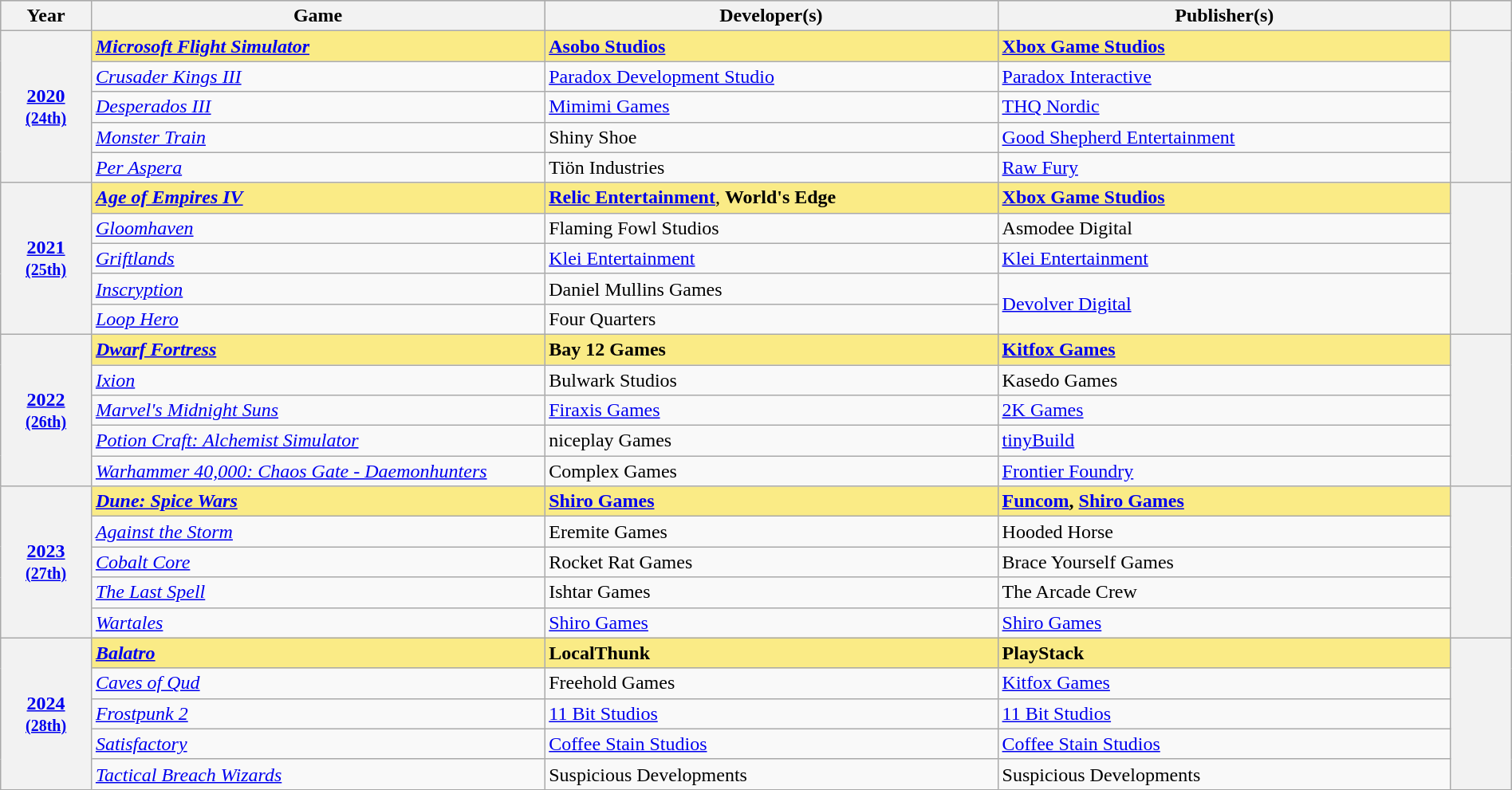<table class="wikitable sortable" style="width:100%;">
<tr style="background:#bebebe">
<th scope="col" style="width:6%;">Year</th>
<th scope="col" style="width:30%;">Game</th>
<th scope="col" style="width:30%;">Developer(s)</th>
<th scope="col" style="width:30%;">Publisher(s)</th>
<th scope="col" style="width:4%;" class="unsortable"></th>
</tr>
<tr>
<th scope="row" rowspan="5" style="text-align:center"><a href='#'>2020</a> <br><small><a href='#'>(24th)</a> </small></th>
<td style="background:#FAEB86"><strong><em><a href='#'>Microsoft Flight Simulator</a></em></strong></td>
<td style="background:#FAEB86"><strong><a href='#'>Asobo Studios</a></strong></td>
<td style="background:#FAEB86"><strong><a href='#'>Xbox Game Studios</a></strong></td>
<th scope="row" rowspan="5" style="text-align;center;"></th>
</tr>
<tr>
<td><em><a href='#'>Crusader Kings III</a></em></td>
<td><a href='#'>Paradox Development Studio</a></td>
<td><a href='#'>Paradox Interactive</a></td>
</tr>
<tr>
<td><em><a href='#'>Desperados III</a></em></td>
<td><a href='#'>Mimimi Games</a></td>
<td><a href='#'>THQ Nordic</a></td>
</tr>
<tr>
<td><em><a href='#'>Monster Train</a></em></td>
<td>Shiny Shoe</td>
<td><a href='#'>Good Shepherd Entertainment</a></td>
</tr>
<tr>
<td><em><a href='#'>Per Aspera</a></em></td>
<td>Tiön Industries</td>
<td><a href='#'>Raw Fury</a></td>
</tr>
<tr>
<th scope="row" rowspan="5" style="text-align:center"><a href='#'>2021</a> <br><small><a href='#'>(25th)</a> </small></th>
<td style="background:#FAEB86"><strong><em><a href='#'>Age of Empires IV</a></em></strong></td>
<td style="background:#FAEB86"><strong><a href='#'>Relic Entertainment</a></strong>, <strong>World's Edge</strong></td>
<td style="background:#FAEB86"><strong><a href='#'>Xbox Game Studios</a></strong></td>
<th scope="row" rowspan="5" style="text-align;center;"></th>
</tr>
<tr>
<td><em><a href='#'>Gloomhaven</a></em></td>
<td>Flaming Fowl Studios</td>
<td>Asmodee Digital</td>
</tr>
<tr>
<td><em><a href='#'>Griftlands</a></em></td>
<td><a href='#'>Klei Entertainment</a></td>
<td><a href='#'>Klei Entertainment</a></td>
</tr>
<tr>
<td><em><a href='#'>Inscryption</a></em></td>
<td>Daniel Mullins Games</td>
<td rowspan=2><a href='#'>Devolver Digital</a></td>
</tr>
<tr>
<td><em><a href='#'>Loop Hero</a></em></td>
<td>Four Quarters</td>
</tr>
<tr>
<th scope="row" rowspan="5" style="text-align:center"><a href='#'>2022</a> <br><small><a href='#'>(26th)</a> </small></th>
<td style="background:#FAEB86"><strong><em><a href='#'>Dwarf Fortress</a></em></strong></td>
<td style="background:#FAEB86"><strong>Bay 12 Games</strong></td>
<td style="background:#FAEB86"><strong><a href='#'>Kitfox Games</a></strong></td>
<th scope="row" rowspan="5" style="text-align;center;"></th>
</tr>
<tr>
<td><em><a href='#'>Ixion</a></em></td>
<td>Bulwark Studios</td>
<td>Kasedo Games</td>
</tr>
<tr>
<td><em><a href='#'>Marvel's Midnight Suns</a></em></td>
<td><a href='#'>Firaxis Games</a></td>
<td><a href='#'>2K Games</a></td>
</tr>
<tr>
<td><em><a href='#'>Potion Craft: Alchemist Simulator</a></em></td>
<td>niceplay Games</td>
<td><a href='#'>tinyBuild</a></td>
</tr>
<tr>
<td><em><a href='#'>Warhammer 40,000: Chaos Gate - Daemonhunters</a></em></td>
<td>Complex Games</td>
<td><a href='#'>Frontier Foundry</a></td>
</tr>
<tr>
<th scope="row" rowspan="5" style="text-align:center"><a href='#'>2023</a> <br><small><a href='#'>(27th)</a> </small></th>
<td style="background:#FAEB86"><strong><em><a href='#'>Dune: Spice Wars</a></em></strong></td>
<td style="background:#FAEB86"><strong><a href='#'>Shiro Games</a></strong></td>
<td style="background:#FAEB86"><strong><a href='#'>Funcom</a>, <a href='#'>Shiro Games</a></strong></td>
<th scope="row" rowspan="5" style="text-align;center;"></th>
</tr>
<tr>
<td><em><a href='#'>Against the Storm</a></em></td>
<td>Eremite Games</td>
<td>Hooded Horse</td>
</tr>
<tr>
<td><em><a href='#'>Cobalt Core</a></em></td>
<td>Rocket Rat Games</td>
<td>Brace Yourself Games</td>
</tr>
<tr>
<td><em><a href='#'>The Last Spell</a></em></td>
<td>Ishtar Games</td>
<td>The Arcade Crew</td>
</tr>
<tr>
<td><em><a href='#'>Wartales</a></em></td>
<td><a href='#'>Shiro Games</a></td>
<td><a href='#'>Shiro Games</a></td>
</tr>
<tr>
<th scope="row" rowspan="5" style="text-align:center"><a href='#'>2024</a> <br><small><a href='#'>(28th)</a> </small></th>
<td style="background:#FAEB86"><strong><em><a href='#'>Balatro</a></em></strong></td>
<td style="background:#FAEB86"><strong>LocalThunk</strong></td>
<td style="background:#FAEB86"><strong>PlayStack</strong></td>
<th scope="row" rowspan="5" style="text-align;center;"></th>
</tr>
<tr>
<td><em><a href='#'>Caves of Qud</a></em></td>
<td>Freehold Games</td>
<td><a href='#'>Kitfox Games</a></td>
</tr>
<tr>
<td><em><a href='#'>Frostpunk 2</a></em></td>
<td><a href='#'>11 Bit Studios</a></td>
<td><a href='#'>11 Bit Studios</a></td>
</tr>
<tr>
<td><em><a href='#'>Satisfactory</a></em></td>
<td><a href='#'>Coffee Stain Studios</a></td>
<td><a href='#'>Coffee Stain Studios</a></td>
</tr>
<tr>
<td><em><a href='#'>Tactical Breach Wizards</a></em></td>
<td>Suspicious Developments</td>
<td>Suspicious Developments</td>
</tr>
</table>
